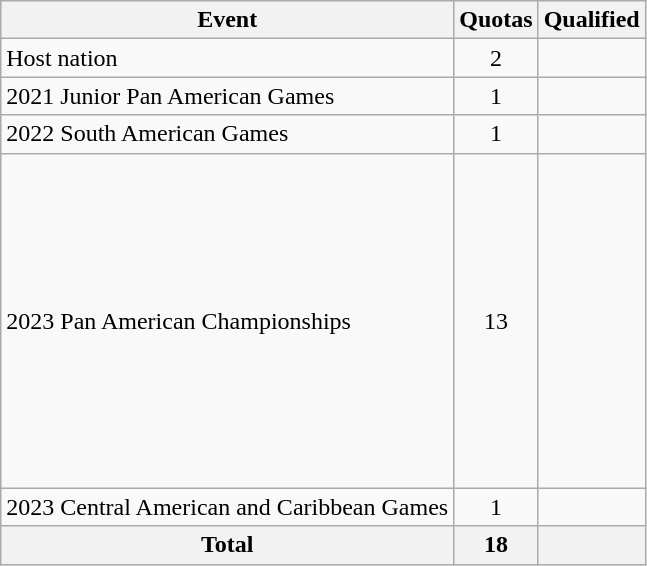<table class="wikitable">
<tr>
<th>Event</th>
<th>Quotas</th>
<th>Qualified</th>
</tr>
<tr>
<td>Host nation</td>
<td style="text-align:center;">2</td>
<td><br></td>
</tr>
<tr>
<td>2021 Junior Pan American Games</td>
<td style="text-align:center;">1</td>
<td></td>
</tr>
<tr>
<td>2022 South American Games</td>
<td style="text-align:center;">1</td>
<td></td>
</tr>
<tr>
<td>2023 Pan American Championships</td>
<td style="text-align:center;">13</td>
<td><br><br><br><br><br><br><br><br><br><br><br><br></td>
</tr>
<tr>
<td>2023 Central American and Caribbean Games</td>
<td style="text-align:center;">1</td>
<td></td>
</tr>
<tr>
<th>Total</th>
<th>18</th>
<th></th>
</tr>
</table>
